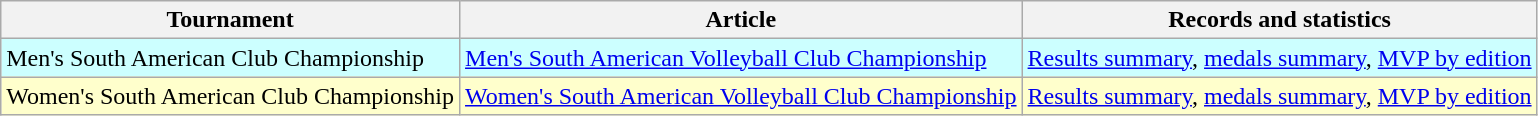<table class="wikitable">
<tr>
<th>Tournament</th>
<th>Article</th>
<th>Records and statistics</th>
</tr>
<tr style="background-color: #cff;">
<td>Men's South American Club Championship</td>
<td><a href='#'>Men's South American Volleyball Club Championship</a></td>
<td><a href='#'>Results summary</a>, <a href='#'>medals summary</a>, <a href='#'>MVP by edition</a></td>
</tr>
<tr style="background-color: #ffc;">
<td>Women's South American Club Championship</td>
<td><a href='#'>Women's South American Volleyball Club Championship</a></td>
<td><a href='#'>Results summary</a>, <a href='#'>medals summary</a>, <a href='#'>MVP by edition</a></td>
</tr>
</table>
